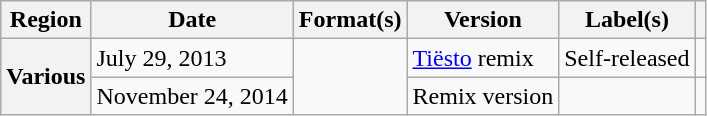<table class="wikitable plainrowheaders">
<tr>
<th scope="col">Region</th>
<th scope="col">Date</th>
<th scope="col">Format(s)</th>
<th scope="col">Version</th>
<th scope="col">Label(s)</th>
<th scope="col"></th>
</tr>
<tr>
<th scope="row" rowspan="2">Various</th>
<td>July 29, 2013</td>
<td rowspan="2"></td>
<td><a href='#'>Tiësto</a> remix</td>
<td>Self-released</td>
<td align="center"></td>
</tr>
<tr>
<td>November 24, 2014</td>
<td>Remix version</td>
<td></td>
<td align="center"></td>
</tr>
</table>
